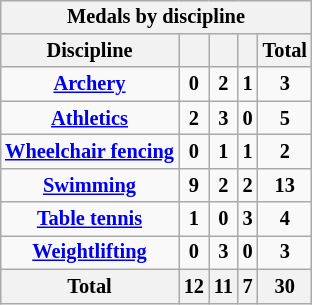<table class="wikitable" style="font-size:85%" align="right">
<tr bgcolor="#efefef">
<th colspan=6>Medals by discipline</th>
</tr>
<tr style="text-align:center;">
<th>Discipline</th>
<th></th>
<th></th>
<th></th>
<th>Total</th>
</tr>
<tr style="text-align:center; font-weight:bold;">
<td><a href='#'>Archery</a></td>
<td>0</td>
<td>2</td>
<td>1</td>
<td>3</td>
</tr>
<tr style="text-align:center; font-weight:bold;">
<td><a href='#'>Athletics</a></td>
<td>2</td>
<td>3</td>
<td>0</td>
<td>5</td>
</tr>
<tr style="text-align:center; font-weight:bold;">
<td><a href='#'>Wheelchair fencing</a></td>
<td>0</td>
<td>1</td>
<td>1</td>
<td>2</td>
</tr>
<tr style="text-align:center; font-weight:bold;">
<td><a href='#'>Swimming</a></td>
<td>9</td>
<td>2</td>
<td>2</td>
<td>13</td>
</tr>
<tr style="text-align:center; font-weight:bold;">
<td><a href='#'>Table tennis</a></td>
<td>1</td>
<td>0</td>
<td>3</td>
<td>4</td>
</tr>
<tr style="text-align:center; font-weight:bold;">
<td><a href='#'>Weightlifting</a></td>
<td>0</td>
<td>3</td>
<td>0</td>
<td>3</td>
</tr>
<tr style="text-align:center;">
<th>Total</th>
<th>12</th>
<th>11</th>
<th>7</th>
<th>30</th>
</tr>
</table>
